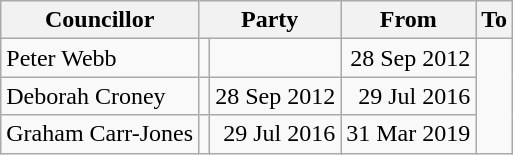<table class=wikitable>
<tr>
<th>Councillor</th>
<th colspan=2>Party</th>
<th>From</th>
<th>To</th>
</tr>
<tr>
<td>Peter Webb</td>
<td></td>
<td></td>
<td align=right>28 Sep 2012</td>
</tr>
<tr>
<td>Deborah Croney</td>
<td></td>
<td align=right>28 Sep 2012</td>
<td align=right>29 Jul 2016</td>
</tr>
<tr>
<td>Graham Carr-Jones</td>
<td></td>
<td align=right>29 Jul 2016</td>
<td align=right>31 Mar 2019</td>
</tr>
</table>
